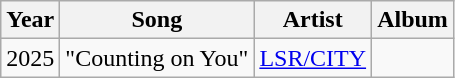<table class="wikitable">
<tr>
<th>Year</th>
<th>Song</th>
<th>Artist</th>
<th>Album</th>
</tr>
<tr>
<td>2025</td>
<td>"Counting on You"</td>
<td><a href='#'>LSR/CITY</a></td>
<td></td>
</tr>
</table>
